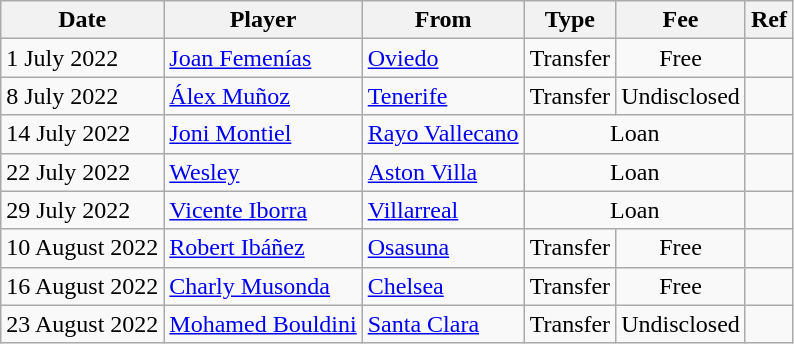<table class="wikitable">
<tr>
<th>Date</th>
<th>Player</th>
<th>From</th>
<th>Type</th>
<th>Fee</th>
<th>Ref</th>
</tr>
<tr>
<td>1 July 2022</td>
<td> <a href='#'>Joan Femenías</a></td>
<td><a href='#'>Oviedo</a></td>
<td align=center>Transfer</td>
<td align=center>Free</td>
<td align=center></td>
</tr>
<tr>
<td>8 July 2022</td>
<td> <a href='#'>Álex Muñoz</a></td>
<td><a href='#'>Tenerife</a></td>
<td align=center>Transfer</td>
<td align=center>Undisclosed</td>
<td align=center></td>
</tr>
<tr>
<td>14 July 2022</td>
<td> <a href='#'>Joni Montiel</a></td>
<td><a href='#'>Rayo Vallecano</a></td>
<td colspan="2" align=center>Loan</td>
<td align=center></td>
</tr>
<tr>
<td>22 July 2022</td>
<td> <a href='#'>Wesley</a></td>
<td> <a href='#'>Aston Villa</a></td>
<td colspan="2" align=center>Loan</td>
<td align=center></td>
</tr>
<tr>
<td>29 July 2022</td>
<td> <a href='#'>Vicente Iborra</a></td>
<td><a href='#'>Villarreal</a></td>
<td colspan=2 align=center>Loan</td>
<td align=center></td>
</tr>
<tr>
<td>10 August 2022</td>
<td> <a href='#'>Robert Ibáñez</a></td>
<td><a href='#'>Osasuna</a></td>
<td align=center>Transfer</td>
<td align=center>Free</td>
<td align=center></td>
</tr>
<tr>
<td>16 August 2022</td>
<td> <a href='#'>Charly Musonda</a></td>
<td> <a href='#'>Chelsea</a></td>
<td align=center>Transfer</td>
<td align=center>Free</td>
<td align=center></td>
</tr>
<tr>
<td>23 August 2022</td>
<td> <a href='#'>Mohamed Bouldini</a></td>
<td> <a href='#'>Santa Clara</a></td>
<td align=center>Transfer</td>
<td align=center>Undisclosed</td>
<td align=center></td>
</tr>
</table>
